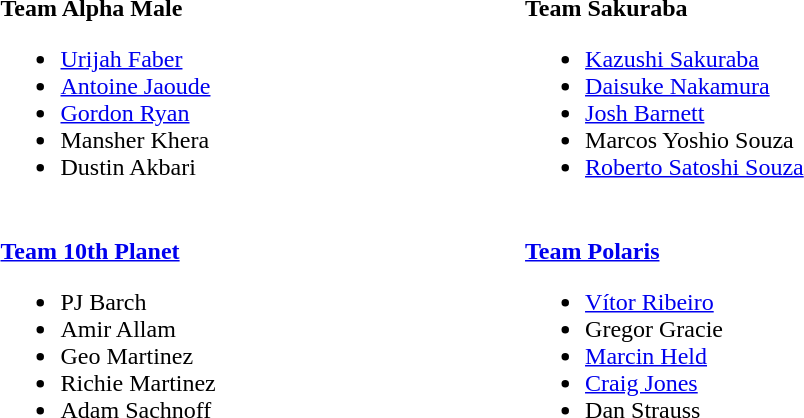<table>
<tr>
<td style="vertical-align:top; width:18%;"><br><strong>Team Alpha Male</strong><ul><li> <a href='#'>Urijah Faber</a></li><li> <a href='#'>Antoine Jaoude</a></li><li> <a href='#'>Gordon Ryan</a></li><li> Mansher Khera</li><li> Dustin Akbari</li></ul></td>
<td style="vertical-align:top; width:18%;"><br><strong>Team Sakuraba</strong><ul><li> <a href='#'>Kazushi Sakuraba</a></li><li> <a href='#'>Daisuke Nakamura</a></li><li> <a href='#'>Josh Barnett</a></li><li> Marcos Yoshio Souza</li><li> <a href='#'>Roberto Satoshi Souza</a></li></ul></td>
<td style="vertical-align:top; width:18%;"></td>
</tr>
<tr>
<td style="vertical-align:top; width:15%;"><br><strong><a href='#'>Team 10th Planet</a></strong><ul><li> PJ Barch</li><li> Amir Allam</li><li> Geo Martinez</li><li> Richie Martinez</li><li> Adam Sachnoff</li></ul></td>
<td style="vertical-align:top; width:18%;"><br><strong><a href='#'>Team Polaris</a></strong><ul><li> <a href='#'>Vítor Ribeiro</a></li><li> Gregor Gracie</li><li> <a href='#'>Marcin Held</a></li><li> <a href='#'>Craig Jones</a></li><li> Dan Strauss</li></ul></td>
<td style="vertical-align:top; width:18%;"></td>
</tr>
</table>
